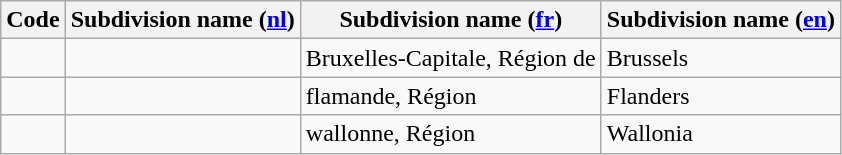<table class="wikitable sortable">
<tr>
<th>Code</th>
<th>Subdivision name (<a href='#'>nl</a>)</th>
<th>Subdivision name (<a href='#'>fr</a>)</th>
<th>Subdivision name (<a href='#'>en</a>)</th>
</tr>
<tr>
<td></td>
<td></td>
<td>Bruxelles-Capitale, Région de</td>
<td>Brussels</td>
</tr>
<tr>
<td></td>
<td></td>
<td>flamande, Région</td>
<td>Flanders</td>
</tr>
<tr>
<td></td>
<td></td>
<td>wallonne, Région</td>
<td>Wallonia</td>
</tr>
</table>
